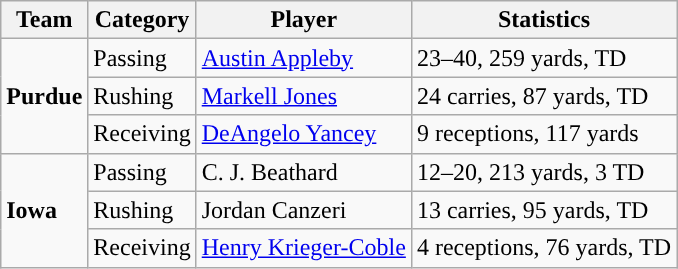<table class="wikitable" style="float: left;">
<tr>
<th>Team</th>
<th>Category</th>
<th>Player</th>
<th>Statistics</th>
</tr>
<tr>
<td rowspan=3><strong>Purdue</strong></td>
<td>Passing</td>
<td><a href='#'>Austin Appleby</a></td>
<td>23–40, 259 yards, TD</td>
</tr>
<tr>
<td>Rushing</td>
<td><a href='#'>Markell Jones</a></td>
<td>24 carries, 87 yards, TD</td>
</tr>
<tr>
<td>Receiving</td>
<td><a href='#'>DeAngelo Yancey</a></td>
<td>9 receptions, 117 yards</td>
</tr>
<tr>
<td rowspan=3><strong>Iowa</strong></td>
<td>Passing</td>
<td>C. J. Beathard</td>
<td>12–20, 213 yards, 3 TD</td>
</tr>
<tr>
<td>Rushing</td>
<td>Jordan Canzeri</td>
<td>13 carries, 95 yards, TD</td>
</tr>
<tr>
<td>Receiving</td>
<td><a href='#'>Henry Krieger-Coble</a></td>
<td>4 receptions, 76 yards, TD</td>
</tr>
</table>
